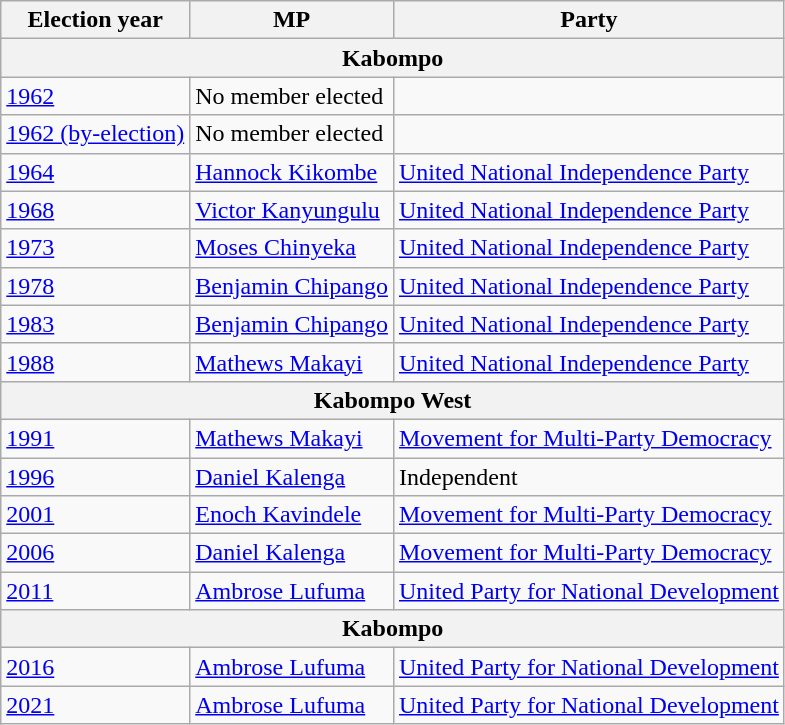<table class=wikitable>
<tr>
<th>Election year</th>
<th>MP</th>
<th>Party</th>
</tr>
<tr>
<th colspan=3>Kabompo</th>
</tr>
<tr>
<td><a href='#'>1962</a></td>
<td>No member elected</td>
<td></td>
</tr>
<tr>
<td><a href='#'>1962 (by-election)</a></td>
<td>No member elected</td>
<td></td>
</tr>
<tr>
<td><a href='#'>1964</a></td>
<td><a href='#'>Hannock Kikombe</a></td>
<td><a href='#'>United National Independence Party</a></td>
</tr>
<tr>
<td><a href='#'>1968</a></td>
<td><a href='#'>Victor Kanyungulu</a></td>
<td><a href='#'>United National Independence Party</a></td>
</tr>
<tr>
<td><a href='#'>1973</a></td>
<td><a href='#'>Moses Chinyeka</a></td>
<td><a href='#'>United National Independence Party</a></td>
</tr>
<tr>
<td><a href='#'>1978</a></td>
<td><a href='#'>Benjamin Chipango</a></td>
<td><a href='#'>United National Independence Party</a></td>
</tr>
<tr>
<td><a href='#'>1983</a></td>
<td><a href='#'>Benjamin Chipango</a></td>
<td><a href='#'>United National Independence Party</a></td>
</tr>
<tr>
<td><a href='#'>1988</a></td>
<td><a href='#'>Mathews Makayi</a></td>
<td><a href='#'>United National Independence Party</a></td>
</tr>
<tr>
<th colspan=3>Kabompo West</th>
</tr>
<tr>
<td><a href='#'>1991</a></td>
<td><a href='#'>Mathews Makayi</a></td>
<td><a href='#'>Movement for Multi-Party Democracy</a></td>
</tr>
<tr>
<td><a href='#'>1996</a></td>
<td><a href='#'>Daniel Kalenga</a></td>
<td>Independent</td>
</tr>
<tr>
<td><a href='#'>2001</a></td>
<td><a href='#'>Enoch Kavindele</a></td>
<td><a href='#'>Movement for Multi-Party Democracy</a></td>
</tr>
<tr>
<td><a href='#'>2006</a></td>
<td><a href='#'>Daniel Kalenga</a></td>
<td><a href='#'>Movement for Multi-Party Democracy</a></td>
</tr>
<tr>
<td><a href='#'>2011</a></td>
<td><a href='#'>Ambrose Lufuma</a></td>
<td><a href='#'>United Party for National Development</a></td>
</tr>
<tr>
<th colspan=3>Kabompo</th>
</tr>
<tr>
<td><a href='#'>2016</a></td>
<td><a href='#'>Ambrose Lufuma</a></td>
<td><a href='#'>United Party for National Development</a></td>
</tr>
<tr>
<td><a href='#'>2021</a></td>
<td><a href='#'>Ambrose Lufuma</a></td>
<td><a href='#'>United Party for National Development</a></td>
</tr>
</table>
